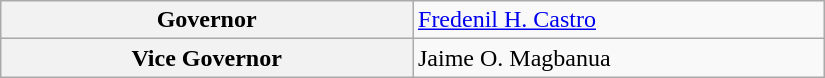<table class="wikitable" style="width: 550px;">
<tr>
<th scope="row" style="width: 40%;">Governor</th>
<td style="width: 40%;"><a href='#'>Fredenil H. Castro</a></td>
</tr>
<tr>
<th scope="row">Vice Governor</th>
<td>Jaime O. Magbanua</td>
</tr>
</table>
